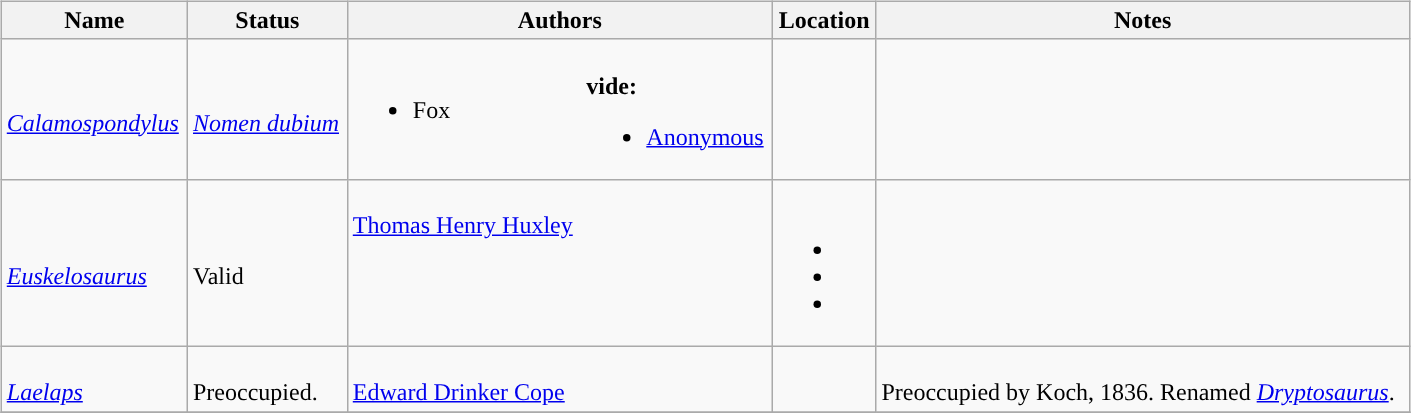<table border="0" style="background:transparent;" style="width: 100%;">
<tr>
<th width="90%"></th>
<th width="5%"></th>
<th width="5%"></th>
</tr>
<tr>
<td style="border:0px" valign="top"><br><table class="wikitable sortable" align="center" width="100%">
<tr>
<th>Name</th>
<th>Status</th>
<th colspan="2">Authors</th>
<th>Location</th>
<th>Notes</th>
</tr>
<tr>
<td><br><em><a href='#'>Calamospondylus</a></em></td>
<td><br><em><a href='#'>Nomen dubium</a></em></td>
<td style="border-right:0px" valign="top"><br><ul><li>Fox</li></ul></td>
<td style="border-left:0px" valign="top"><br><strong>vide:</strong><ul><li><a href='#'>Anonymous</a></li></ul></td>
<td></td>
<td></td>
</tr>
<tr>
<td><br><em><a href='#'>Euskelosaurus</a></em></td>
<td><br>Valid</td>
<td style="border-right:0px" valign="top"><br><a href='#'>Thomas Henry Huxley</a></td>
<td style="border-left:0px" valign="top"></td>
<td><br><ul><li></li><li></li><li></li></ul></td>
<td></td>
</tr>
<tr>
<td><br><em><a href='#'>Laelaps</a></em></td>
<td><br>Preoccupied.</td>
<td style="border-right:0px" valign="top"><br><a href='#'>Edward Drinker Cope</a></td>
<td style="border-left:0px" valign="top"></td>
<td></td>
<td><br>Preoccupied by Koch, 1836. Renamed <em><a href='#'>Dryptosaurus</a></em>.</td>
</tr>
<tr>
</tr>
</table>
</td>
<td style="border:0px" valign="top"></td>
<td style="border:0px" valign="top"><br><table border="0" style= height:"100%" align="right" style="background:transparent;">
<tr style="height:1px">
<td></td>
</tr>
<tr style="height:30px">
<td></td>
</tr>
</table>
</td>
</tr>
<tr>
</tr>
</table>
